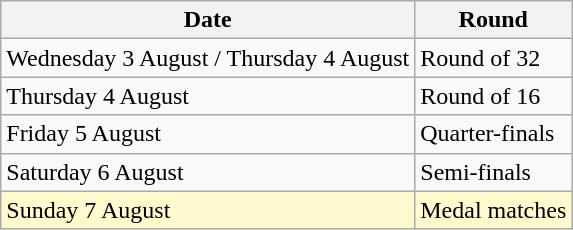<table class="wikitable">
<tr>
<th>Date</th>
<th>Round</th>
</tr>
<tr>
<td>Wednesday 3 August / Thursday 4 August</td>
<td>Round of 32</td>
</tr>
<tr>
<td>Thursday 4 August</td>
<td>Round of 16</td>
</tr>
<tr>
<td>Friday 5 August</td>
<td>Quarter-finals</td>
</tr>
<tr>
<td>Saturday 6 August</td>
<td>Semi-finals</td>
</tr>
<tr>
<td style=background:lemonchiffon>Sunday 7 August</td>
<td style=background:lemonchiffon>Medal matches</td>
</tr>
</table>
